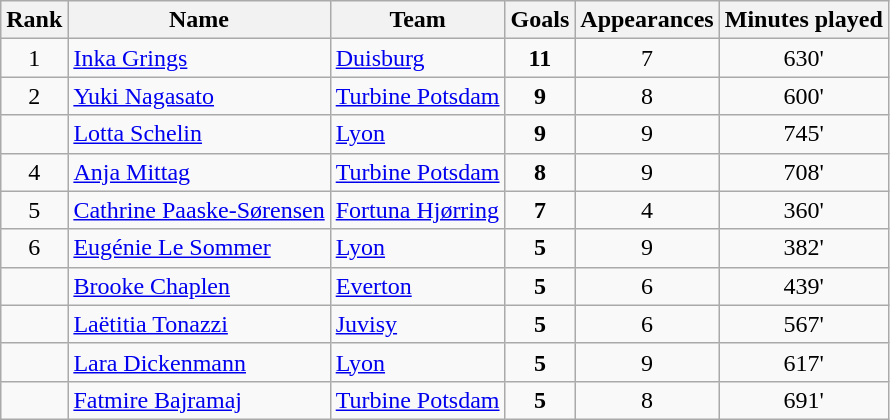<table class="wikitable" style="text-align:center">
<tr>
<th>Rank</th>
<th>Name</th>
<th>Team</th>
<th>Goals</th>
<th>Appearances</th>
<th>Minutes played</th>
</tr>
<tr>
<td>1</td>
<td align="left"> <a href='#'>Inka Grings</a></td>
<td align="left"> <a href='#'>Duisburg</a></td>
<td><strong>11</strong></td>
<td>7</td>
<td>630'</td>
</tr>
<tr>
<td>2</td>
<td align="left"> <a href='#'>Yuki Nagasato</a></td>
<td align="left"> <a href='#'>Turbine Potsdam</a></td>
<td><strong>9</strong></td>
<td>8</td>
<td>600'</td>
</tr>
<tr>
<td></td>
<td align="left"> <a href='#'>Lotta Schelin</a></td>
<td align="left"> <a href='#'>Lyon</a></td>
<td><strong>9</strong></td>
<td>9</td>
<td>745'</td>
</tr>
<tr>
<td>4</td>
<td align="left"> <a href='#'>Anja Mittag</a></td>
<td align="left"> <a href='#'>Turbine Potsdam</a></td>
<td><strong>8</strong></td>
<td>9</td>
<td>708'</td>
</tr>
<tr>
<td>5</td>
<td align="left"> <a href='#'>Cathrine Paaske-Sørensen</a></td>
<td align="left"> <a href='#'>Fortuna Hjørring</a></td>
<td><strong>7</strong></td>
<td>4</td>
<td>360'</td>
</tr>
<tr>
<td>6</td>
<td align="left"> <a href='#'>Eugénie Le Sommer</a></td>
<td align="left"> <a href='#'>Lyon</a></td>
<td><strong>5</strong></td>
<td>9</td>
<td>382'</td>
</tr>
<tr>
<td></td>
<td align="left"> <a href='#'>Brooke Chaplen</a></td>
<td align="left"> <a href='#'>Everton</a></td>
<td><strong>5</strong></td>
<td>6</td>
<td>439'</td>
</tr>
<tr>
<td></td>
<td align="left"> <a href='#'>Laëtitia Tonazzi</a></td>
<td align="left"> <a href='#'>Juvisy</a></td>
<td><strong>5</strong></td>
<td>6</td>
<td>567'</td>
</tr>
<tr>
<td></td>
<td align="left"> <a href='#'>Lara Dickenmann</a></td>
<td align="left"> <a href='#'>Lyon</a></td>
<td><strong>5</strong></td>
<td>9</td>
<td>617'</td>
</tr>
<tr>
<td></td>
<td align="left"> <a href='#'>Fatmire Bajramaj</a></td>
<td align="left"> <a href='#'>Turbine Potsdam</a></td>
<td><strong>5</strong></td>
<td>8</td>
<td>691'</td>
</tr>
</table>
